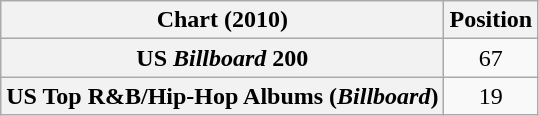<table class="wikitable sortable plainrowheaders" style="text-align:center">
<tr>
<th scope="col">Chart (2010)</th>
<th scope="col">Position</th>
</tr>
<tr>
<th scope="row">US <em>Billboard</em> 200</th>
<td>67</td>
</tr>
<tr>
<th scope="row">US Top R&B/Hip-Hop Albums (<em>Billboard</em>)</th>
<td>19</td>
</tr>
</table>
